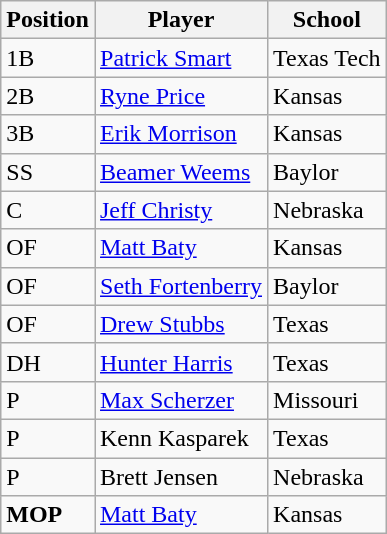<table class="wikitable">
<tr>
<th>Position</th>
<th>Player</th>
<th>School</th>
</tr>
<tr>
<td>1B</td>
<td><a href='#'>Patrick Smart</a></td>
<td>Texas Tech</td>
</tr>
<tr>
<td>2B</td>
<td><a href='#'>Ryne Price</a></td>
<td>Kansas</td>
</tr>
<tr>
<td>3B</td>
<td><a href='#'>Erik Morrison</a></td>
<td>Kansas</td>
</tr>
<tr>
<td>SS</td>
<td><a href='#'>Beamer Weems</a></td>
<td>Baylor</td>
</tr>
<tr>
<td>C</td>
<td><a href='#'>Jeff Christy</a></td>
<td>Nebraska</td>
</tr>
<tr>
<td>OF</td>
<td><a href='#'>Matt Baty</a></td>
<td>Kansas</td>
</tr>
<tr>
<td>OF</td>
<td><a href='#'>Seth Fortenberry</a></td>
<td>Baylor</td>
</tr>
<tr>
<td>OF</td>
<td><a href='#'>Drew Stubbs</a></td>
<td>Texas</td>
</tr>
<tr>
<td>DH</td>
<td><a href='#'>Hunter Harris</a></td>
<td>Texas</td>
</tr>
<tr>
<td>P</td>
<td><a href='#'>Max Scherzer</a></td>
<td>Missouri</td>
</tr>
<tr>
<td>P</td>
<td>Kenn Kasparek</td>
<td>Texas</td>
</tr>
<tr>
<td>P</td>
<td>Brett Jensen</td>
<td>Nebraska</td>
</tr>
<tr>
<td><strong>MOP</strong></td>
<td><a href='#'>Matt Baty</a></td>
<td>Kansas</td>
</tr>
</table>
